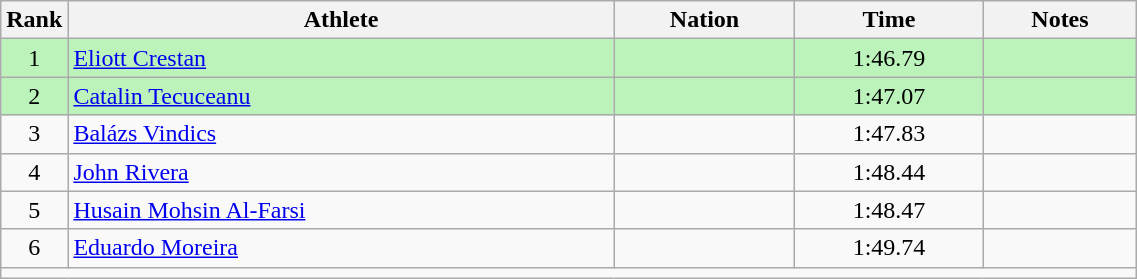<table class="wikitable sortable" style="text-align:center;width: 60%;">
<tr>
<th scope="col" style="width: 10px;">Rank</th>
<th scope="col">Athlete</th>
<th scope="col">Nation</th>
<th scope="col">Time</th>
<th scope="col">Notes</th>
</tr>
<tr bgcolor=bbf3bb>
<td>1</td>
<td align=left><a href='#'>Eliott Crestan</a></td>
<td align=left></td>
<td>1:46.79</td>
<td></td>
</tr>
<tr bgcolor=bbf3bb>
<td>2</td>
<td align=left><a href='#'>Catalin Tecuceanu</a></td>
<td align=left></td>
<td>1:47.07</td>
<td></td>
</tr>
<tr>
<td>3</td>
<td align=left><a href='#'>Balázs Vindics</a></td>
<td align=left></td>
<td>1:47.83</td>
<td></td>
</tr>
<tr>
<td>4</td>
<td align=left><a href='#'>John Rivera</a></td>
<td align=left></td>
<td>1:48.44</td>
<td></td>
</tr>
<tr>
<td>5</td>
<td align=left><a href='#'>Husain Mohsin Al-Farsi</a></td>
<td align=left></td>
<td>1:48.47</td>
<td></td>
</tr>
<tr>
<td>6</td>
<td align=left><a href='#'>Eduardo Moreira</a></td>
<td align=left></td>
<td>1:49.74</td>
<td></td>
</tr>
<tr class="sortbottom">
<td colspan="5"></td>
</tr>
</table>
